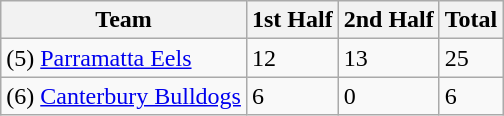<table class="wikitable">
<tr>
<th>Team</th>
<th>1st Half</th>
<th>2nd Half</th>
<th>Total</th>
</tr>
<tr>
<td>(5) <a href='#'>Parramatta Eels</a></td>
<td>12</td>
<td>13</td>
<td>25</td>
</tr>
<tr>
<td>(6) <a href='#'>Canterbury Bulldogs</a></td>
<td>6</td>
<td>0</td>
<td>6</td>
</tr>
</table>
